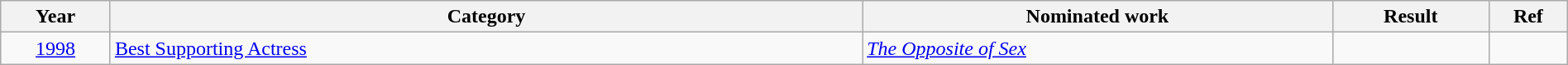<table class="wikitable" width="100%">
<tr>
<th width="7%">Year</th>
<th width="48%">Category</th>
<th width="30%">Nominated work</th>
<th width="10%">Result</th>
<th width="5%">Ref</th>
</tr>
<tr>
<td align="center"><a href='#'>1998</a></td>
<td><a href='#'>Best Supporting Actress</a></td>
<td><em><a href='#'>The Opposite of Sex</a></em></td>
<td></td>
<td align="center"></td>
</tr>
</table>
